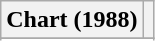<table class="wikitable sortable plainrowheaders" style="text-align:center;">
<tr>
<th scope="col">Chart (1988)</th>
<th scope="col"></th>
</tr>
<tr>
</tr>
<tr>
</tr>
</table>
